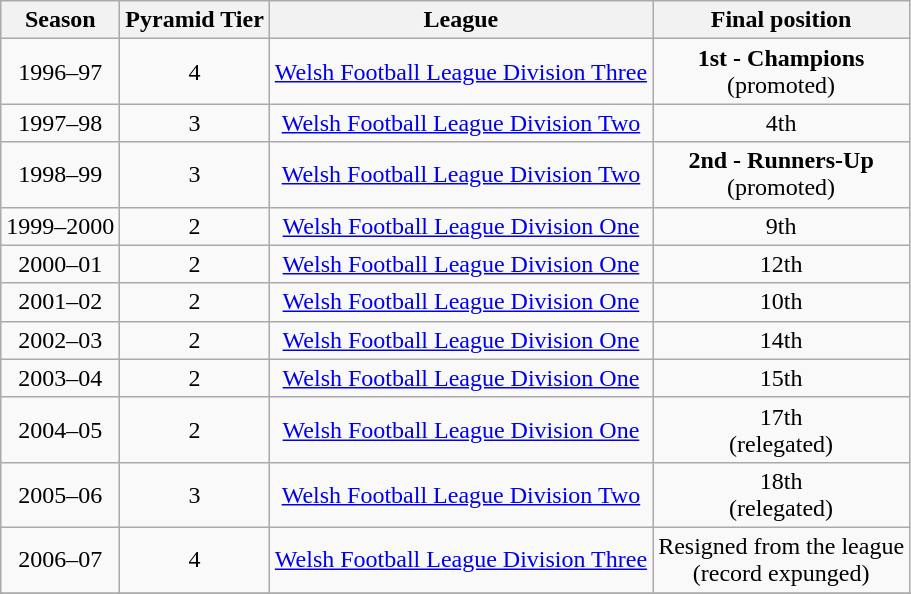<table class="wikitable" style="text-align: center">
<tr>
<th>Season</th>
<th>Pyramid Tier</th>
<th>League</th>
<th>Final position</th>
</tr>
<tr>
<td>1996–97</td>
<td>4</td>
<td><a href='#'>Welsh Football League Division Three</a></td>
<td><strong>1st - Champions</strong><br>(promoted)</td>
</tr>
<tr>
<td>1997–98</td>
<td>3</td>
<td><a href='#'>Welsh Football League Division Two</a></td>
<td>4th</td>
</tr>
<tr>
<td>1998–99</td>
<td>3</td>
<td><a href='#'>Welsh Football League Division Two</a></td>
<td><strong>2nd - Runners-Up</strong><br>(promoted)</td>
</tr>
<tr>
<td>1999–2000</td>
<td>2</td>
<td><a href='#'>Welsh Football League Division One</a></td>
<td>9th</td>
</tr>
<tr>
<td>2000–01</td>
<td>2</td>
<td><a href='#'>Welsh Football League Division One</a></td>
<td>12th</td>
</tr>
<tr>
<td>2001–02</td>
<td>2</td>
<td><a href='#'>Welsh Football League Division One</a></td>
<td>10th</td>
</tr>
<tr>
<td>2002–03</td>
<td>2</td>
<td><a href='#'>Welsh Football League Division One</a></td>
<td>14th</td>
</tr>
<tr>
<td>2003–04</td>
<td>2</td>
<td><a href='#'>Welsh Football League Division One</a></td>
<td>15th</td>
</tr>
<tr>
<td>2004–05</td>
<td>2</td>
<td><a href='#'>Welsh Football League Division One</a></td>
<td>17th<br>(relegated)</td>
</tr>
<tr>
<td>2005–06</td>
<td>3</td>
<td><a href='#'>Welsh Football League Division Two</a></td>
<td>18th<br>(relegated)</td>
</tr>
<tr>
<td>2006–07</td>
<td>4</td>
<td><a href='#'>Welsh Football League Division Three</a></td>
<td>Resigned from the league<br>(record expunged)</td>
</tr>
<tr>
</tr>
<tr>
</tr>
</table>
